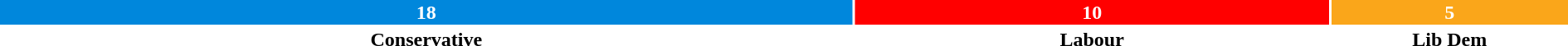<table style="width:100%; text-align:center;">
<tr style="color:white;">
<td style="background:#0087DC; width:54.55%;"><strong>18</strong></td>
<td style="background:red; width:30.3%;"><strong>10</strong></td>
<td style="background:#FAA61A; width:15.15%;"><strong>5</strong></td>
</tr>
<tr>
<td><span><strong>Conservative</strong></span></td>
<td><span><strong>Labour</strong></span></td>
<td><span><strong>Lib Dem</strong></span></td>
</tr>
</table>
